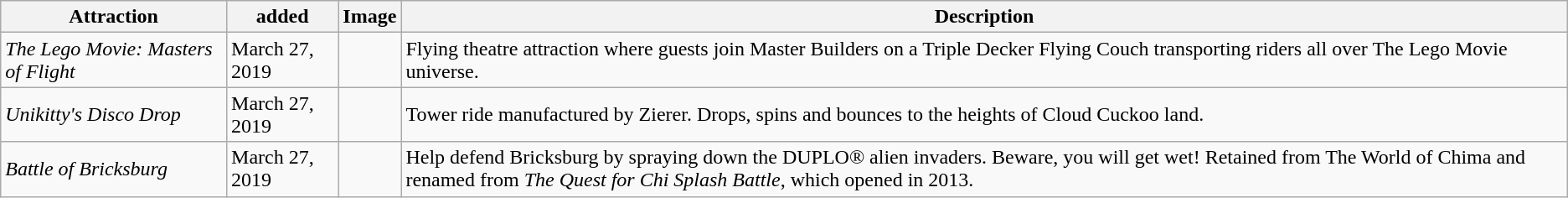<table class="wikitable sortable">
<tr>
<th scope="col">Attraction</th>
<th scope="col">added</th>
<th scope="col" class="unsortable">Image</th>
<th scope="col" class="unsortable">Description</th>
</tr>
<tr>
<td><em>The Lego Movie: Masters of Flight</em></td>
<td>March 27, 2019</td>
<td></td>
<td>Flying theatre attraction where guests join Master Builders on a Triple Decker Flying Couch transporting riders all over The Lego Movie universe.</td>
</tr>
<tr>
<td><em>Unikitty's Disco Drop</em></td>
<td>March 27, 2019</td>
<td></td>
<td>Tower ride manufactured by Zierer. Drops, spins and bounces to the heights of Cloud Cuckoo land.</td>
</tr>
<tr>
<td><em>Battle of Bricksburg</em></td>
<td>March 27, 2019</td>
<td></td>
<td>Help defend Bricksburg by spraying down the DUPLO® alien invaders. Beware, you will get wet! Retained from The World of Chima and renamed from <em>The Quest for Chi Splash Battle</em>, which opened in 2013.</td>
</tr>
</table>
